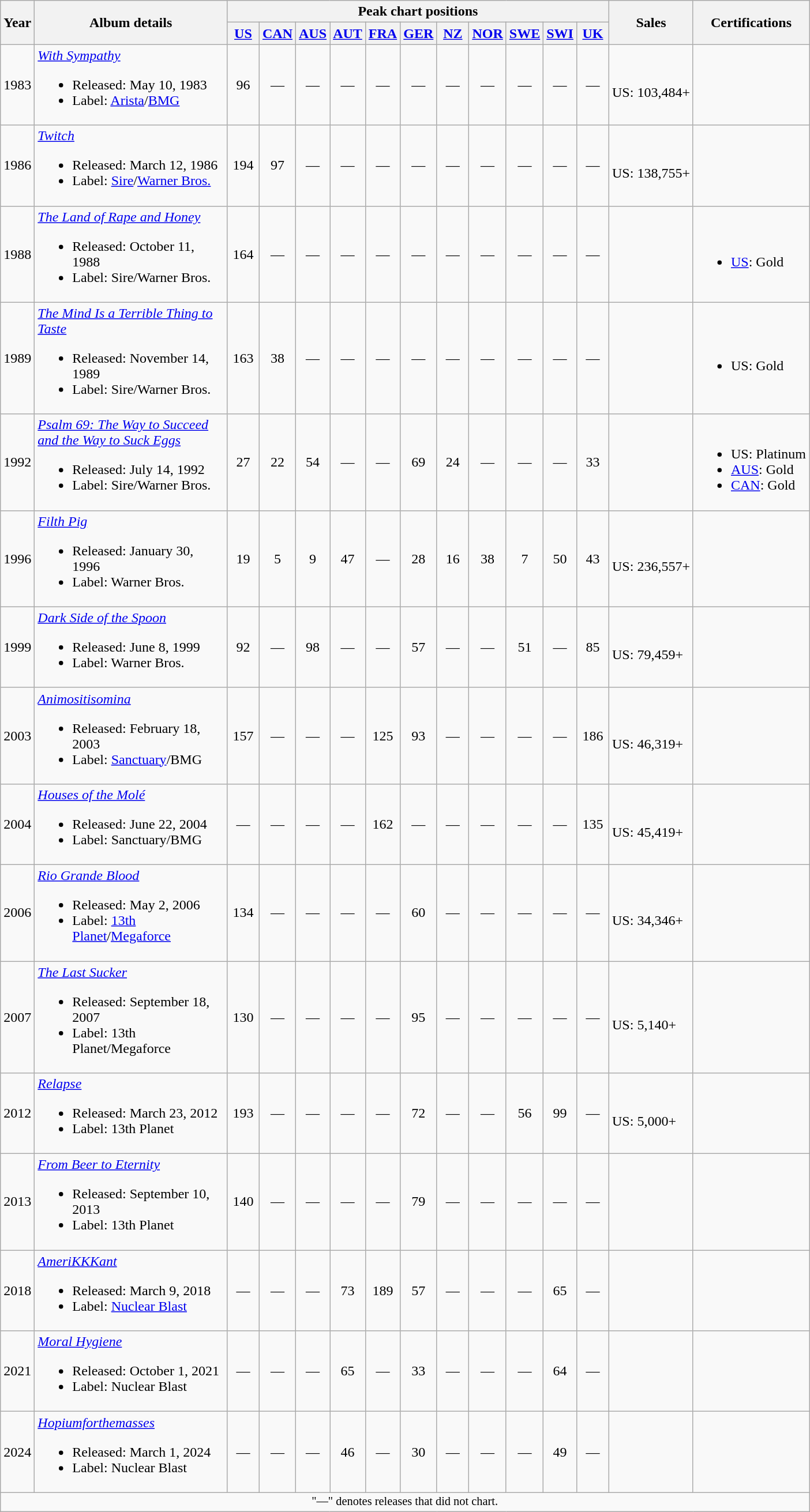<table class="wikitable">
<tr>
<th rowspan="2" width="30">Year</th>
<th rowspan="2" width="215">Album details</th>
<th colspan="11">Peak chart positions</th>
<th rowspan="2">Sales</th>
<th rowspan="2">Certifications</th>
</tr>
<tr>
<th width="30"><a href='#'>US</a><br></th>
<th width="30"><a href='#'>CAN</a></th>
<th width="30"><a href='#'>AUS</a><br></th>
<th width="30"><a href='#'>AUT</a><br></th>
<th width="30"><a href='#'>FRA</a><br></th>
<th width="30"><a href='#'>GER</a><br></th>
<th width="30"><a href='#'>NZ</a><br></th>
<th width="30"><a href='#'>NOR</a><br></th>
<th width="30"><a href='#'>SWE</a><br></th>
<th width="30"><a href='#'>SWI</a><br></th>
<th width="30"><a href='#'>UK</a><br></th>
</tr>
<tr>
<td>1983</td>
<td><em><a href='#'>With Sympathy</a></em><br><ul><li>Released: May 10, 1983</li><li>Label: <a href='#'>Arista</a>/<a href='#'>BMG</a></li></ul></td>
<td align="center">96</td>
<td align="center">—</td>
<td align="center">—</td>
<td align="center">—</td>
<td align="center">—</td>
<td align="center">—</td>
<td align="center">—</td>
<td align="center">—</td>
<td align="center">—</td>
<td align="center">—</td>
<td align="center">—</td>
<td><br>US: 103,484+</td>
<td></td>
</tr>
<tr>
<td>1986</td>
<td><em><a href='#'>Twitch</a></em><br><ul><li>Released: March 12, 1986</li><li>Label: <a href='#'>Sire</a>/<a href='#'>Warner Bros.</a></li></ul></td>
<td align="center">194</td>
<td align="center">97</td>
<td align="center">—</td>
<td align="center">—</td>
<td align="center">—</td>
<td align="center">—</td>
<td align="center">—</td>
<td align="center">—</td>
<td align="center">—</td>
<td align="center">—</td>
<td align="center">—</td>
<td><br>US: 138,755+</td>
<td></td>
</tr>
<tr>
<td>1988</td>
<td><em><a href='#'>The Land of Rape and Honey</a></em><br><ul><li>Released: October 11, 1988</li><li>Label: Sire/Warner Bros.</li></ul></td>
<td align="center">164</td>
<td align="center">—</td>
<td align="center">—</td>
<td align="center">—</td>
<td align="center">—</td>
<td align="center">—</td>
<td align="center">—</td>
<td align="center">—</td>
<td align="center">—</td>
<td align="center">—</td>
<td align="center">—</td>
<td></td>
<td><br><ul><li><a href='#'>US</a>: Gold</li></ul></td>
</tr>
<tr>
<td>1989</td>
<td><em><a href='#'>The Mind Is a Terrible Thing to Taste</a></em><br><ul><li>Released: November 14, 1989</li><li>Label: Sire/Warner Bros.</li></ul></td>
<td align="center">163</td>
<td align="center">38</td>
<td align="center">—</td>
<td align="center">—</td>
<td align="center">—</td>
<td align="center">—</td>
<td align="center">—</td>
<td align="center">—</td>
<td align="center">—</td>
<td align="center">—</td>
<td align="center">—</td>
<td></td>
<td><br><ul><li>US: Gold</li></ul></td>
</tr>
<tr>
<td>1992</td>
<td><em><a href='#'>Psalm 69: The Way to Succeed and the Way to Suck Eggs</a></em><br><ul><li>Released: July 14, 1992</li><li>Label: Sire/Warner Bros.</li></ul></td>
<td align="center">27</td>
<td align="center">22</td>
<td align="center">54</td>
<td align="center">—</td>
<td align="center">—</td>
<td align="center">69</td>
<td align="center">24</td>
<td align="center">—</td>
<td align="center">—</td>
<td align="center">—</td>
<td align="center">33<br></td>
<td></td>
<td><br><ul><li>US: Platinum</li><li><a href='#'>AUS</a>: Gold</li><li><a href='#'>CAN</a>: Gold</li></ul></td>
</tr>
<tr>
<td>1996</td>
<td><em><a href='#'>Filth Pig</a></em><br><ul><li>Released: January 30, 1996</li><li>Label: Warner Bros.</li></ul></td>
<td align="center">19</td>
<td align="center">5</td>
<td align="center">9</td>
<td align="center">47</td>
<td align="center">—</td>
<td align="center">28</td>
<td align="center">16</td>
<td align="center">38</td>
<td align="center">7</td>
<td align="center">50</td>
<td align="center">43</td>
<td><br>US: 236,557+</td>
<td></td>
</tr>
<tr>
<td>1999</td>
<td><em><a href='#'>Dark Side of the Spoon</a></em><br><ul><li>Released: June 8, 1999</li><li>Label: Warner Bros.</li></ul></td>
<td align="center">92</td>
<td align="center">—</td>
<td align="center">98</td>
<td align="center">—</td>
<td align="center">—</td>
<td align="center">57</td>
<td align="center">—</td>
<td align="center">—</td>
<td align="center">51</td>
<td align="center">—</td>
<td align="center">85</td>
<td><br>US: 79,459+</td>
<td></td>
</tr>
<tr>
<td>2003</td>
<td><em><a href='#'>Animositisomina</a></em><br><ul><li>Released: February 18, 2003</li><li>Label: <a href='#'>Sanctuary</a>/BMG</li></ul></td>
<td align="center">157</td>
<td align="center">—</td>
<td align="center">—</td>
<td align="center">—</td>
<td align="center">125</td>
<td align="center">93</td>
<td align="center">—</td>
<td align="center">—</td>
<td align="center">—</td>
<td align="center">—</td>
<td align="center">186</td>
<td><br>US: 46,319+</td>
<td></td>
</tr>
<tr>
<td>2004</td>
<td><em><a href='#'>Houses of the Molé</a></em><br><ul><li>Released: June 22, 2004</li><li>Label: Sanctuary/BMG</li></ul></td>
<td align="center">—</td>
<td align="center">—</td>
<td align="center">—</td>
<td align="center">—</td>
<td align="center">162</td>
<td align="center">—</td>
<td align="center">—</td>
<td align="center">—</td>
<td align="center">—</td>
<td align="center">—</td>
<td align="center">135</td>
<td><br>US: 45,419+</td>
<td></td>
</tr>
<tr>
<td>2006</td>
<td><em><a href='#'>Rio Grande Blood</a></em><br><ul><li>Released: May 2, 2006</li><li>Label: <a href='#'>13th Planet</a>/<a href='#'>Megaforce</a></li></ul></td>
<td align="center">134</td>
<td align="center">—</td>
<td align="center">—</td>
<td align="center">—</td>
<td align="center">—</td>
<td align="center">60</td>
<td align="center">—</td>
<td align="center">—</td>
<td align="center">—</td>
<td align="center">—</td>
<td align="center">—</td>
<td><br>US: 34,346+</td>
<td></td>
</tr>
<tr>
<td>2007</td>
<td><em><a href='#'>The Last Sucker</a></em><br><ul><li>Released: September 18, 2007</li><li>Label: 13th Planet/Megaforce</li></ul></td>
<td align="center">130</td>
<td align="center">—</td>
<td align="center">—</td>
<td align="center">—</td>
<td align="center">—</td>
<td align="center">95</td>
<td align="center">—</td>
<td align="center">—</td>
<td align="center">—</td>
<td align="center">—</td>
<td align="center">—</td>
<td><br>US: 5,140+</td>
<td></td>
</tr>
<tr>
<td>2012</td>
<td><em><a href='#'>Relapse</a></em><br><ul><li>Released: March 23, 2012</li><li>Label: 13th Planet</li></ul></td>
<td align="center">193</td>
<td align="center">—</td>
<td align="center">—</td>
<td align="center">—</td>
<td align="center">—</td>
<td align="center">72</td>
<td align="center">—</td>
<td align="center">—</td>
<td align="center">56</td>
<td align="center">99</td>
<td align="center">—</td>
<td><br>US: 5,000+</td>
<td></td>
</tr>
<tr>
<td>2013</td>
<td><em><a href='#'>From Beer to Eternity</a></em><br><ul><li>Released: September 10, 2013</li><li>Label: 13th Planet</li></ul></td>
<td align="center">140</td>
<td align="center">—</td>
<td align="center">—</td>
<td align="center">—</td>
<td align="center">—</td>
<td align="center">79</td>
<td align="center">—</td>
<td align="center">—</td>
<td align="center">—</td>
<td align="center">—</td>
<td align="center">—</td>
<td></td>
<td></td>
</tr>
<tr>
<td>2018</td>
<td><em><a href='#'>AmeriKKKant</a></em><br><ul><li>Released: March 9, 2018</li><li>Label: <a href='#'>Nuclear Blast</a></li></ul></td>
<td align="center">—</td>
<td align="center">—</td>
<td align="center">—</td>
<td align="center">73</td>
<td align="center">189</td>
<td align="center">57</td>
<td align="center">—</td>
<td align="center">—</td>
<td align="center">—</td>
<td align="center">65</td>
<td align="center">—</td>
<td></td>
<td></td>
</tr>
<tr>
<td>2021</td>
<td><em><a href='#'>Moral Hygiene</a></em><br><ul><li>Released: October 1, 2021</li><li>Label: Nuclear Blast</li></ul></td>
<td align="center">—</td>
<td align="center">—</td>
<td align="center">—</td>
<td align="center">65</td>
<td align="center">—</td>
<td align="center">33</td>
<td align="center">—</td>
<td align="center">—</td>
<td align="center">—</td>
<td align="center">64</td>
<td align="center">—</td>
<td></td>
<td></td>
</tr>
<tr>
<td>2024</td>
<td><em><a href='#'>Hopiumforthemasses</a></em><br><ul><li>Released: March 1, 2024</li><li>Label: Nuclear Blast</li></ul></td>
<td align="center">—</td>
<td align="center">—</td>
<td align="center">—</td>
<td align="center">46</td>
<td align="center">—</td>
<td align="center">30</td>
<td align="center">—</td>
<td align="center">—</td>
<td align="center">—</td>
<td align="center">49</td>
<td align="center">—</td>
<td></td>
<td></td>
</tr>
<tr>
<td align="center" colspan="15" style="font-size: 85%">"—" denotes releases that did not chart.</td>
</tr>
</table>
